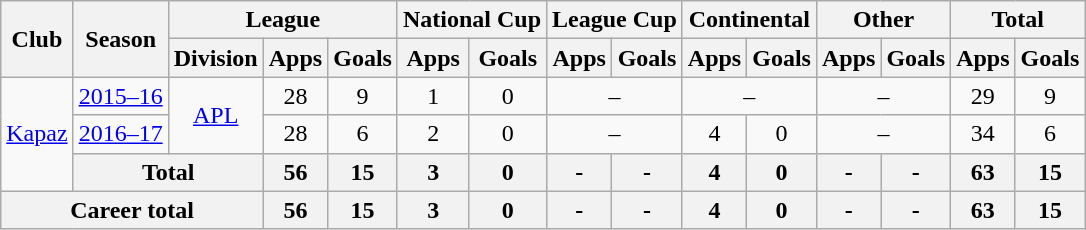<table class="wikitable" style="text-align: center;">
<tr>
<th rowspan="2">Club</th>
<th rowspan="2">Season</th>
<th colspan="3">League</th>
<th colspan="2">National Cup</th>
<th colspan="2">League Cup</th>
<th colspan="2">Continental</th>
<th colspan="2">Other</th>
<th colspan="2">Total</th>
</tr>
<tr>
<th>Division</th>
<th>Apps</th>
<th>Goals</th>
<th>Apps</th>
<th>Goals</th>
<th>Apps</th>
<th>Goals</th>
<th>Apps</th>
<th>Goals</th>
<th>Apps</th>
<th>Goals</th>
<th>Apps</th>
<th>Goals</th>
</tr>
<tr>
<td rowspan="3" valign="center"><a href='#'>Kapaz</a></td>
<td><a href='#'>2015–16</a></td>
<td rowspan="2" valign="center"><a href='#'>APL</a></td>
<td>28</td>
<td>9</td>
<td>1</td>
<td>0</td>
<td colspan="2">–</td>
<td colspan="2">–</td>
<td colspan="2">–</td>
<td>29</td>
<td>9</td>
</tr>
<tr>
<td><a href='#'>2016–17</a></td>
<td>28</td>
<td>6</td>
<td>2</td>
<td>0</td>
<td colspan="2">–</td>
<td>4</td>
<td>0</td>
<td colspan="2">–</td>
<td>34</td>
<td>6</td>
</tr>
<tr>
<th colspan="2">Total</th>
<th>56</th>
<th>15</th>
<th>3</th>
<th>0</th>
<th>-</th>
<th>-</th>
<th>4</th>
<th>0</th>
<th>-</th>
<th>-</th>
<th>63</th>
<th>15</th>
</tr>
<tr>
<th colspan="3">Career total</th>
<th>56</th>
<th>15</th>
<th>3</th>
<th>0</th>
<th>-</th>
<th>-</th>
<th>4</th>
<th>0</th>
<th>-</th>
<th>-</th>
<th>63</th>
<th>15</th>
</tr>
</table>
